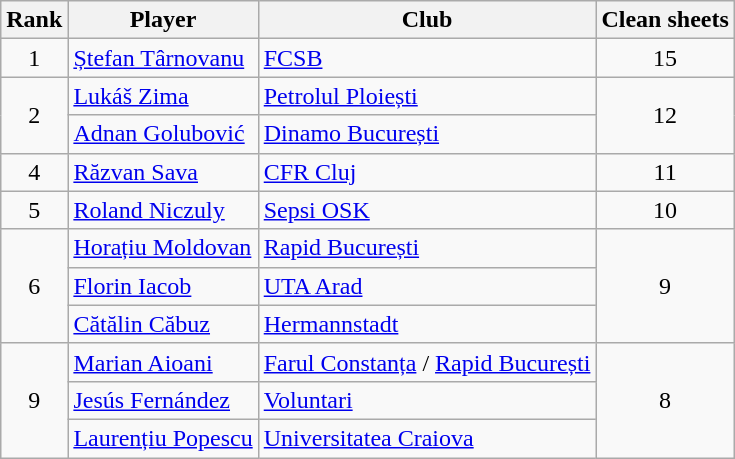<table class="wikitable">
<tr>
<th>Rank</th>
<th>Player</th>
<th>Club</th>
<th>Clean sheets</th>
</tr>
<tr>
<td rowspan=1 align=center>1</td>
<td> <a href='#'>Ștefan Târnovanu</a></td>
<td><a href='#'>FCSB</a></td>
<td rowspan=1 align=center>15</td>
</tr>
<tr>
<td rowspan=2 align=center>2</td>
<td> <a href='#'>Lukáš Zima</a></td>
<td><a href='#'>Petrolul Ploiești</a></td>
<td rowspan=2 align=center>12</td>
</tr>
<tr>
<td> <a href='#'>Adnan Golubović</a></td>
<td><a href='#'>Dinamo București</a></td>
</tr>
<tr>
<td rowspan=1 align=center>4</td>
<td> <a href='#'>Răzvan Sava</a></td>
<td><a href='#'>CFR Cluj</a></td>
<td rowspan=1 align=center>11</td>
</tr>
<tr>
<td rowspan=1 align=center>5</td>
<td> <a href='#'>Roland Niczuly</a></td>
<td><a href='#'>Sepsi OSK</a></td>
<td rowspan=1 align=center>10</td>
</tr>
<tr>
<td rowspan=3 align=center>6</td>
<td> <a href='#'>Horațiu Moldovan</a></td>
<td><a href='#'>Rapid București</a></td>
<td rowspan=3 align=center>9</td>
</tr>
<tr>
<td> <a href='#'>Florin Iacob</a></td>
<td><a href='#'>UTA Arad</a></td>
</tr>
<tr>
<td> <a href='#'>Cătălin Căbuz</a></td>
<td><a href='#'>Hermannstadt</a></td>
</tr>
<tr>
<td rowspan=3 align=center>9</td>
<td> <a href='#'>Marian Aioani</a></td>
<td><a href='#'>Farul Constanța</a> / <a href='#'>Rapid București</a></td>
<td rowspan=3 align=center>8</td>
</tr>
<tr>
<td> <a href='#'>Jesús Fernández</a></td>
<td><a href='#'>Voluntari</a></td>
</tr>
<tr>
<td> <a href='#'>Laurențiu Popescu</a></td>
<td><a href='#'>Universitatea Craiova</a></td>
</tr>
</table>
